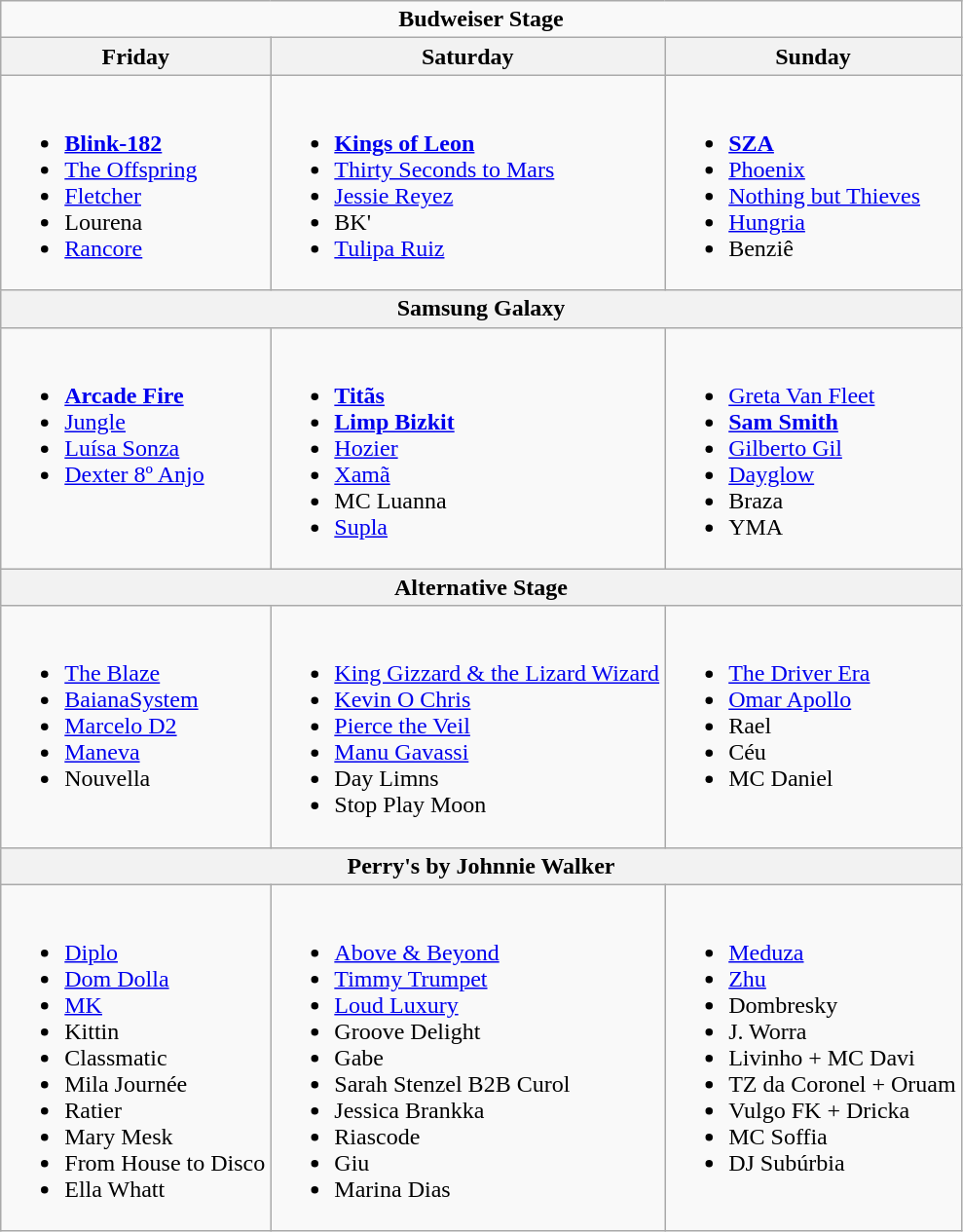<table class="wikitable">
<tr>
<td colspan="3" align="center"><strong>Budweiser Stage</strong></td>
</tr>
<tr>
<th>Friday</th>
<th>Saturday</th>
<th>Sunday</th>
</tr>
<tr valign="top">
<td><br><ul><li><strong><a href='#'>Blink-182</a></strong></li><li><a href='#'>The Offspring</a></li><li><a href='#'>Fletcher</a></li><li>Lourena</li><li><a href='#'>Rancore</a></li></ul></td>
<td><br><ul><li><strong><a href='#'>Kings of Leon</a></strong></li><li><a href='#'>Thirty Seconds to Mars</a></li><li><a href='#'>Jessie Reyez</a></li><li>BK'</li><li><a href='#'>Tulipa Ruiz</a></li></ul></td>
<td><br><ul><li><strong><a href='#'>SZA</a></strong></li><li><a href='#'>Phoenix</a></li><li><a href='#'>Nothing but Thieves</a></li><li><a href='#'>Hungria</a></li><li>Benziê</li></ul></td>
</tr>
<tr>
<th colspan="3">Samsung Galaxy</th>
</tr>
<tr valign="top">
<td><br><ul><li><strong><a href='#'>Arcade Fire</a></strong></li><li><a href='#'>Jungle</a></li><li><a href='#'>Luísa Sonza</a></li><li><a href='#'>Dexter 8º Anjo</a></li></ul></td>
<td><br><ul><li><strong><a href='#'>Titãs</a></strong></li><li><strong><a href='#'>Limp Bizkit</a></strong></li><li><a href='#'>Hozier</a></li><li><a href='#'>Xamã</a></li><li>MC Luanna</li><li><a href='#'>Supla</a></li></ul></td>
<td><br><ul><li><a href='#'>Greta Van Fleet</a></li><li><strong><a href='#'>Sam Smith</a></strong></li><li><a href='#'>Gilberto Gil</a></li><li><a href='#'>Dayglow</a></li><li>Braza</li><li>YMA</li></ul></td>
</tr>
<tr>
<th colspan="3">Alternative Stage</th>
</tr>
<tr valign="top">
<td><br><ul><li><a href='#'>The Blaze</a></li><li><a href='#'>BaianaSystem</a></li><li><a href='#'>Marcelo D2</a></li><li><a href='#'>Maneva</a></li><li>Nouvella</li></ul></td>
<td><br><ul><li><a href='#'>King Gizzard & the Lizard Wizard</a></li><li><a href='#'>Kevin O Chris</a></li><li><a href='#'>Pierce the Veil</a></li><li><a href='#'>Manu Gavassi</a></li><li>Day Limns</li><li>Stop Play Moon</li></ul></td>
<td><br><ul><li><a href='#'>The Driver Era</a></li><li><a href='#'>Omar Apollo</a></li><li>Rael</li><li>Céu</li><li>MC Daniel</li></ul></td>
</tr>
<tr>
<th colspan="3">Perry's by Johnnie Walker</th>
</tr>
<tr valign="top">
<td><br><ul><li><a href='#'>Diplo</a></li><li><a href='#'>Dom Dolla</a></li><li><a href='#'>MK</a></li><li>Kittin</li><li>Classmatic</li><li>Mila Journée</li><li>Ratier</li><li>Mary Mesk</li><li>From House to Disco</li><li>Ella Whatt</li></ul></td>
<td><br><ul><li><a href='#'>Above & Beyond</a></li><li><a href='#'>Timmy Trumpet</a></li><li><a href='#'>Loud Luxury</a></li><li>Groove Delight</li><li>Gabe</li><li>Sarah Stenzel B2B Curol</li><li>Jessica Brankka</li><li>Riascode</li><li>Giu</li><li>Marina Dias</li></ul></td>
<td><br><ul><li><a href='#'>Meduza</a></li><li><a href='#'>Zhu</a></li><li>Dombresky</li><li>J. Worra</li><li>Livinho + MC Davi</li><li>TZ da Coronel + Oruam</li><li>Vulgo FK + Dricka</li><li>MC Soffia</li><li>DJ Subúrbia</li></ul></td>
</tr>
</table>
